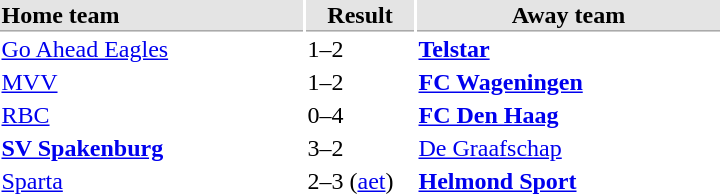<table>
<tr bgcolor="#E4E4E4">
<th style="border-bottom:1px solid #AAAAAA" width="200" align="left">Home team</th>
<th style="border-bottom:1px solid #AAAAAA" width="70" align="center">Result</th>
<th style="border-bottom:1px solid #AAAAAA" width="200">Away team</th>
</tr>
<tr>
<td><a href='#'>Go Ahead Eagles</a></td>
<td>1–2</td>
<td><strong><a href='#'>Telstar</a></strong></td>
</tr>
<tr>
<td><a href='#'>MVV</a></td>
<td>1–2</td>
<td><strong><a href='#'>FC Wageningen</a></strong></td>
</tr>
<tr>
<td><a href='#'>RBC</a></td>
<td>0–4</td>
<td><strong><a href='#'>FC Den Haag</a></strong></td>
</tr>
<tr>
<td><strong><a href='#'>SV Spakenburg</a></strong></td>
<td>3–2</td>
<td><a href='#'>De Graafschap</a></td>
</tr>
<tr>
<td><a href='#'>Sparta</a></td>
<td>2–3 (<a href='#'>aet</a>)</td>
<td><strong><a href='#'>Helmond Sport</a></strong></td>
</tr>
</table>
